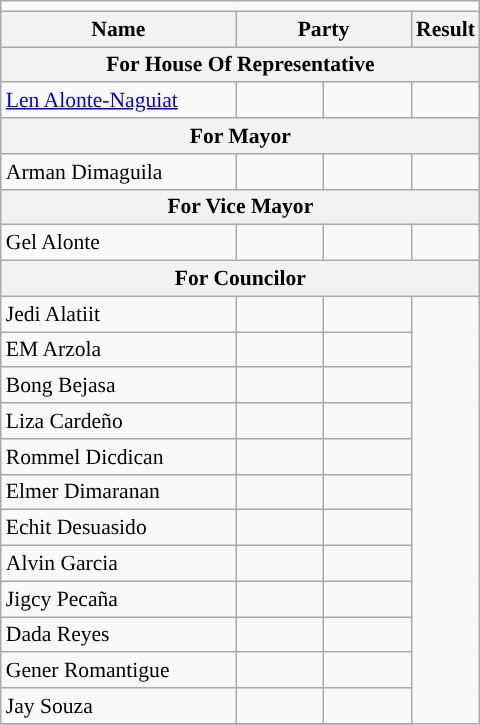<table class="wikitable" style="font-size:90%">
<tr>
<td colspan="5"></td>
</tr>
<tr>
<th width="150px">Name</th>
<th colspan="2" width="110px">Party</th>
<th>Result</th>
</tr>
<tr>
<th colspan="5">For House Of Representative</th>
</tr>
<tr>
<td><a href='#'>Len Alonte-Naguiat</a></td>
<td></td>
<td></td>
</tr>
<tr>
<th colspan="5">For Mayor</th>
</tr>
<tr>
<td>Arman Dimaguila</td>
<td></td>
<td></td>
</tr>
<tr>
<th colspan="5">For Vice Mayor</th>
</tr>
<tr>
<td>Gel Alonte</td>
<td></td>
<td></td>
</tr>
<tr>
<th colspan="5">For Councilor</th>
</tr>
<tr>
<td>Jedi Alatiit</td>
<td></td>
<td></td>
</tr>
<tr>
<td>EM Arzola</td>
<td></td>
<td></td>
</tr>
<tr>
<td>Bong Bejasa</td>
<td></td>
<td></td>
</tr>
<tr>
<td>Liza Cardeño</td>
<td></td>
<td></td>
</tr>
<tr>
<td>Rommel Dicdican</td>
<td></td>
<td></td>
</tr>
<tr>
<td>Elmer Dimaranan</td>
<td></td>
<td></td>
</tr>
<tr>
<td>Echit Desuasido</td>
<td></td>
<td></td>
</tr>
<tr>
<td>Alvin Garcia</td>
<td></td>
<td></td>
</tr>
<tr>
<td>Jigcy Pecaña</td>
<td></td>
<td></td>
</tr>
<tr>
<td>Dada Reyes</td>
<td></td>
<td></td>
</tr>
<tr>
<td>Gener Romantigue</td>
<td></td>
<td></td>
</tr>
<tr>
<td>Jay Souza</td>
<td></td>
<td></td>
</tr>
<tr>
</tr>
</table>
